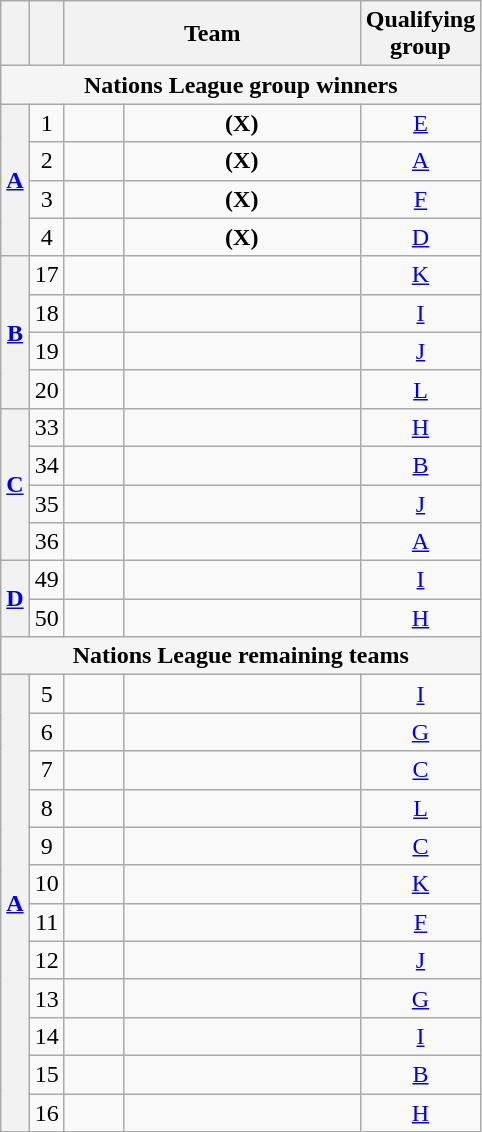<table class="wikitable" style="text-align:center; <includeonly>font-size:90%;</includeonly>">
<tr>
<th></th>
<th></th>
<th style="width:190px" colspan="2">Team</th>
<th>Qualifying<br>group</th>
</tr>
<tr>
<td colspan="5" style="text-align:center; background:whitesmoke;"><strong>Nations League group winners</strong></td>
</tr>
<tr>
<th rowspan="4"><a href='#'>A</a></th>
<td>1</td>
<td style="text-align:left;"></td>
<td><strong>(X)</strong></td>
<td><a href='#'>E</a></td>
</tr>
<tr>
<td>2</td>
<td style="text-align:left;"></td>
<td><strong>(X)</strong></td>
<td><a href='#'>A</a></td>
</tr>
<tr>
<td>3</td>
<td style="text-align:left;"></td>
<td><strong>(X)</strong></td>
<td><a href='#'>F</a></td>
</tr>
<tr>
<td>4</td>
<td style="text-align:left;"></td>
<td><strong>(X)</strong></td>
<td><a href='#'>D</a></td>
</tr>
<tr>
<th rowspan="4"><a href='#'>B</a></th>
<td>17</td>
<td style="text-align:left;"></td>
<td></td>
<td><a href='#'>K</a></td>
</tr>
<tr>
<td>18</td>
<td style="text-align:left;"></td>
<td></td>
<td><a href='#'>I</a></td>
</tr>
<tr>
<td>19</td>
<td style="text-align:left;"></td>
<td></td>
<td><a href='#'>J</a></td>
</tr>
<tr>
<td>20</td>
<td style="text-align:left;"></td>
<td></td>
<td><a href='#'>L</a></td>
</tr>
<tr>
<th rowspan="4"><a href='#'>C</a></th>
<td>33</td>
<td style="text-align:left;"></td>
<td></td>
<td><a href='#'>H</a></td>
</tr>
<tr>
<td>34</td>
<td style="text-align:left;"></td>
<td></td>
<td><a href='#'>B</a></td>
</tr>
<tr>
<td>35</td>
<td style="text-align:left;"></td>
<td></td>
<td><a href='#'>J</a></td>
</tr>
<tr>
<td>36</td>
<td style="text-align:left;"></td>
<td></td>
<td><a href='#'>A</a></td>
</tr>
<tr>
<th rowspan="2"><a href='#'>D</a></th>
<td>49</td>
<td style="text-align:left;"></td>
<td></td>
<td><a href='#'>I</a></td>
</tr>
<tr>
<td>50</td>
<td style="text-align:left;"></td>
<td></td>
<td><a href='#'>H</a></td>
</tr>
<tr>
<td colspan="5" style="text-align:center; background:whitesmoke;"><strong>Nations League remaining teams</strong></td>
</tr>
<tr>
<th rowspan="12"><a href='#'>A</a></th>
<td>5</td>
<td style="text-align:left;"></td>
<td></td>
<td><a href='#'>I</a></td>
</tr>
<tr>
<td>6</td>
<td style="text-align:left;"></td>
<td></td>
<td><a href='#'>G</a></td>
</tr>
<tr>
<td>7</td>
<td style="text-align:left;"></td>
<td></td>
<td><a href='#'>C</a></td>
</tr>
<tr>
<td>8</td>
<td style="text-align:left;"></td>
<td></td>
<td><a href='#'>L</a></td>
</tr>
<tr>
<td>9</td>
<td style="text-align:left;"></td>
<td></td>
<td><a href='#'>C</a></td>
</tr>
<tr>
<td>10</td>
<td style="text-align:left;"></td>
<td></td>
<td><a href='#'>K</a></td>
</tr>
<tr>
<td>11</td>
<td style="text-align:left;"></td>
<td></td>
<td><a href='#'>F</a></td>
</tr>
<tr>
<td>12</td>
<td style="text-align:left;"></td>
<td></td>
<td><a href='#'>J</a></td>
</tr>
<tr>
<td>13</td>
<td style="text-align:left;"></td>
<td></td>
<td><a href='#'>G</a></td>
</tr>
<tr>
<td>14</td>
<td style="text-align:left;"></td>
<td></td>
<td><a href='#'>I</a></td>
</tr>
<tr>
<td>15</td>
<td style="text-align:left;"></td>
<td></td>
<td><a href='#'>B</a></td>
</tr>
<tr>
<td>16</td>
<td style="text-align:left;"></td>
<td></td>
<td><a href='#'>H</a></td>
</tr>
</table>
